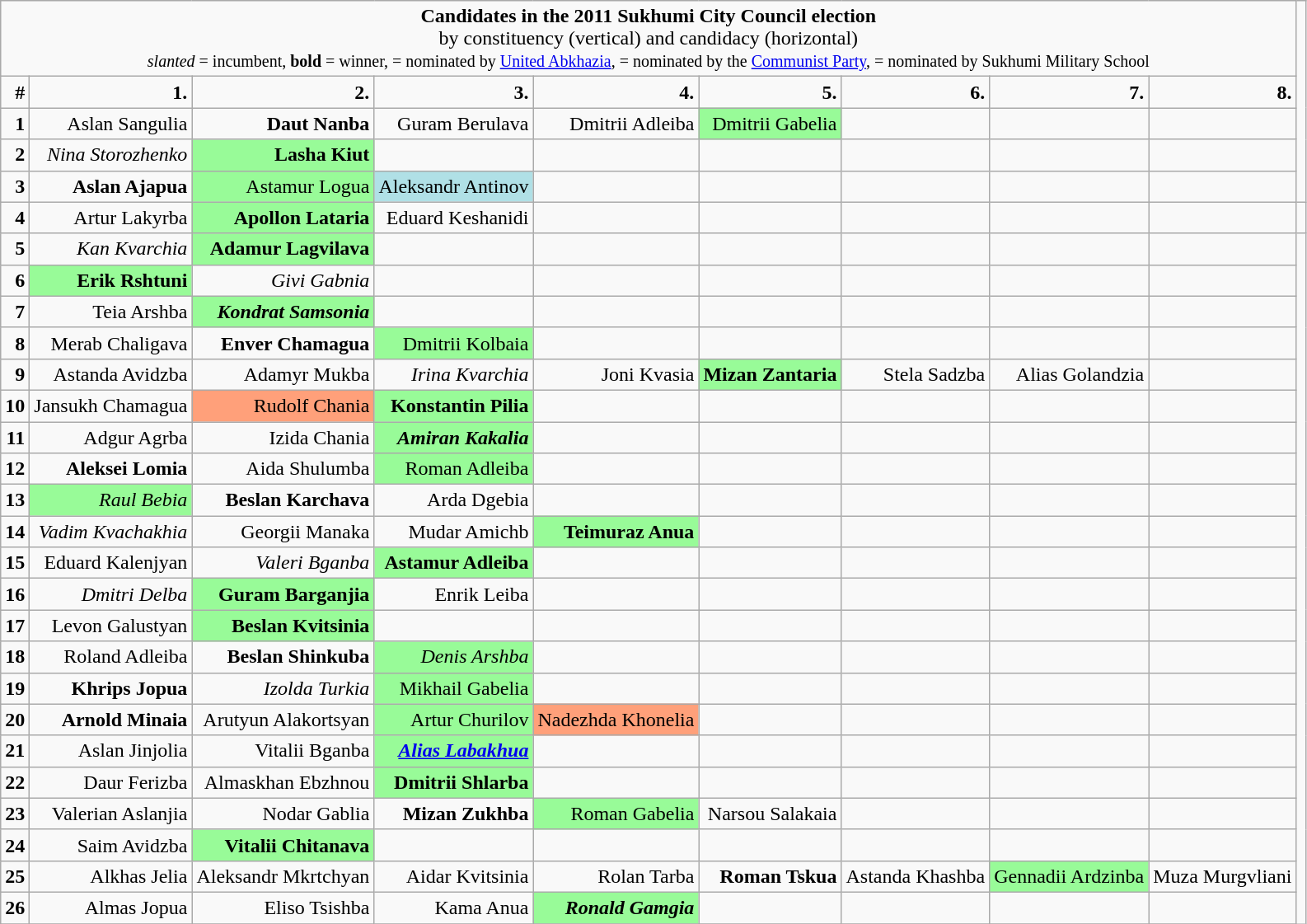<table class="wikitable" style="text-align:right;">
<tr style="text-align:center">
<td colspan=9><strong>Candidates in the 2011 Sukhumi City Council election</strong><br>by constituency (vertical) and candidacy (horizontal)<br><small><em>slanted</em> = incumbent, <strong>bold</strong> = winner,  = nominated by <a href='#'>United Abkhazia</a>,  = nominated by the <a href='#'>Communist Party</a>,  = nominated by Sukhumi Military School</small></td>
</tr>
<tr>
<td><strong>#</strong></td>
<td><strong>1.</strong></td>
<td><strong>2.</strong></td>
<td><strong>3.</strong></td>
<td><strong>4.</strong></td>
<td><strong>5.</strong></td>
<td><strong>6.</strong></td>
<td><strong>7.</strong></td>
<td><strong>8.</strong></td>
</tr>
<tr>
<td><strong>1</strong></td>
<td>Aslan Sangulia</td>
<td><strong>Daut Nanba</strong></td>
<td>Guram Berulava</td>
<td>Dmitrii Adleiba</td>
<td style="background: PaleGreen">Dmitrii Gabelia</td>
<td></td>
<td></td>
<td></td>
</tr>
<tr>
<td><strong>2</strong></td>
<td><em>Nina Storozhenko</em></td>
<td style="background: PaleGreen"><strong>Lasha Kiut</strong></td>
<td></td>
<td></td>
<td></td>
<td></td>
<td></td>
<td></td>
</tr>
<tr>
<td><strong>3</strong></td>
<td><strong>Aslan Ajapua</strong></td>
<td style="background: PaleGreen">Astamur Logua</td>
<td style="background: PowderBlue">Aleksandr Antinov</td>
<td></td>
<td></td>
<td></td>
<td></td>
<td></td>
</tr>
<tr>
<td><strong>4</strong></td>
<td>Artur Lakyrba</td>
<td style="background: PaleGreen"><strong>Apollon Lataria</strong></td>
<td>Eduard Keshanidi</td>
<td></td>
<td></td>
<td></td>
<td></td>
<td></td>
<td></td>
</tr>
<tr>
<td><strong>5</strong></td>
<td><em>Kan Kvarchia</em></td>
<td style="background: PaleGreen"><strong>Adamur Lagvilava</strong></td>
<td></td>
<td></td>
<td></td>
<td></td>
<td></td>
<td></td>
</tr>
<tr>
<td><strong>6</strong></td>
<td style="background: PaleGreen"><strong>Erik Rshtuni</strong></td>
<td><em>Givi Gabnia</em></td>
<td></td>
<td></td>
<td></td>
<td></td>
<td></td>
<td></td>
</tr>
<tr>
<td><strong>7</strong></td>
<td>Teia Arshba</td>
<td style="background: PaleGreen"><strong><em>Kondrat Samsonia</em></strong></td>
<td></td>
<td></td>
<td></td>
<td></td>
<td></td>
<td></td>
</tr>
<tr>
<td><strong>8</strong></td>
<td>Merab Chaligava</td>
<td><strong>Enver Chamagua</strong></td>
<td style="background: PaleGreen">Dmitrii Kolbaia</td>
<td></td>
<td></td>
<td></td>
<td></td>
<td></td>
</tr>
<tr>
<td><strong>9</strong></td>
<td>Astanda Avidzba</td>
<td>Adamyr Mukba</td>
<td><em>Irina Kvarchia</em></td>
<td>Joni Kvasia</td>
<td style="background: PaleGreen"><strong>Mizan Zantaria</strong></td>
<td>Stela Sadzba</td>
<td>Alias Golandzia</td>
<td></td>
</tr>
<tr>
<td><strong>10</strong></td>
<td>Jansukh Chamagua</td>
<td style="background: LightSalmon">Rudolf Chania</td>
<td style="background: PaleGreen"><strong>Konstantin Pilia</strong></td>
<td></td>
<td></td>
<td></td>
<td></td>
<td></td>
</tr>
<tr>
<td><strong>11</strong></td>
<td>Adgur Agrba</td>
<td>Izida Chania</td>
<td style="background: PaleGreen"><strong><em>Amiran Kakalia</em></strong></td>
<td></td>
<td></td>
<td></td>
<td></td>
<td></td>
</tr>
<tr>
<td><strong>12</strong></td>
<td><strong>Aleksei Lomia</strong></td>
<td>Aida Shulumba</td>
<td style="background: PaleGreen">Roman Adleiba</td>
<td></td>
<td></td>
<td></td>
<td></td>
<td></td>
</tr>
<tr>
<td><strong>13</strong></td>
<td style="background: PaleGreen"><em>Raul Bebia</em></td>
<td><strong>Beslan Karchava</strong></td>
<td>Arda Dgebia</td>
<td></td>
<td></td>
<td></td>
<td></td>
<td></td>
</tr>
<tr>
<td><strong>14</strong></td>
<td><em>Vadim Kvachakhia</em></td>
<td>Georgii Manaka</td>
<td>Mudar Amichb</td>
<td style="background: PaleGreen"><strong>Teimuraz Anua</strong></td>
<td></td>
<td></td>
<td></td>
<td></td>
</tr>
<tr>
<td><strong>15</strong></td>
<td>Eduard Kalenjyan</td>
<td><em>Valeri Bganba</em></td>
<td style="background: PaleGreen"><strong>Astamur Adleiba</strong></td>
<td></td>
<td></td>
<td></td>
<td></td>
<td></td>
</tr>
<tr>
<td><strong>16</strong></td>
<td><em>Dmitri Delba</em></td>
<td style="background: PaleGreen"><strong>Guram Barganjia</strong></td>
<td>Enrik Leiba</td>
<td></td>
<td></td>
<td></td>
<td></td>
<td></td>
</tr>
<tr>
<td><strong>17</strong></td>
<td>Levon Galustyan</td>
<td style="background: PaleGreen"><strong>Beslan Kvitsinia</strong></td>
<td></td>
<td></td>
<td></td>
<td></td>
<td></td>
<td></td>
</tr>
<tr>
<td><strong>18</strong></td>
<td>Roland Adleiba</td>
<td><strong>Beslan Shinkuba</strong></td>
<td style="background: PaleGreen"><em>Denis Arshba</em></td>
<td></td>
<td></td>
<td></td>
<td></td>
<td></td>
</tr>
<tr>
<td><strong>19</strong></td>
<td><strong>Khrips Jopua</strong></td>
<td><em>Izolda Turkia</em></td>
<td style="background: PaleGreen">Mikhail Gabelia</td>
<td></td>
<td></td>
<td></td>
<td></td>
<td></td>
</tr>
<tr>
<td><strong>20</strong></td>
<td><strong>Arnold Minaia</strong></td>
<td>Arutyun Alakortsyan</td>
<td style="background: PaleGreen">Artur Churilov</td>
<td style="background: LightSalmon">Nadezhda Khonelia</td>
<td></td>
<td></td>
<td></td>
<td></td>
</tr>
<tr>
<td><strong>21</strong></td>
<td>Aslan Jinjolia</td>
<td>Vitalii Bganba</td>
<td style="background: PaleGreen"><strong><em><a href='#'>Alias Labakhua</a></em></strong></td>
<td></td>
<td></td>
<td></td>
<td></td>
<td></td>
</tr>
<tr>
<td><strong>22</strong></td>
<td>Daur Ferizba</td>
<td>Almaskhan Ebzhnou</td>
<td style="background: PaleGreen"><strong>Dmitrii Shlarba</strong></td>
<td></td>
<td></td>
<td></td>
<td></td>
<td></td>
</tr>
<tr>
<td><strong>23</strong></td>
<td>Valerian Aslanjia</td>
<td>Nodar Gablia</td>
<td><strong>Mizan Zukhba</strong></td>
<td style="background: PaleGreen">Roman Gabelia</td>
<td>Narsou Salakaia</td>
<td></td>
<td></td>
<td></td>
</tr>
<tr>
<td><strong>24</strong></td>
<td>Saim Avidzba</td>
<td style="background: PaleGreen"><strong>Vitalii Chitanava</strong></td>
<td></td>
<td></td>
<td></td>
<td></td>
<td></td>
<td></td>
</tr>
<tr>
<td><strong>25</strong></td>
<td>Alkhas Jelia</td>
<td>Aleksandr Mkrtchyan</td>
<td>Aidar Kvitsinia</td>
<td>Rolan Tarba</td>
<td><strong>Roman Tskua</strong></td>
<td>Astanda Khashba</td>
<td style="background: PaleGreen">Gennadii Ardzinba</td>
<td>Muza Murgvliani</td>
</tr>
<tr>
<td><strong>26</strong></td>
<td>Almas Jopua</td>
<td>Eliso Tsishba</td>
<td>Kama Anua</td>
<td style="background: PaleGreen"><strong><em>Ronald Gamgia</em></strong></td>
<td></td>
<td></td>
<td></td>
<td></td>
</tr>
<tr>
</tr>
</table>
